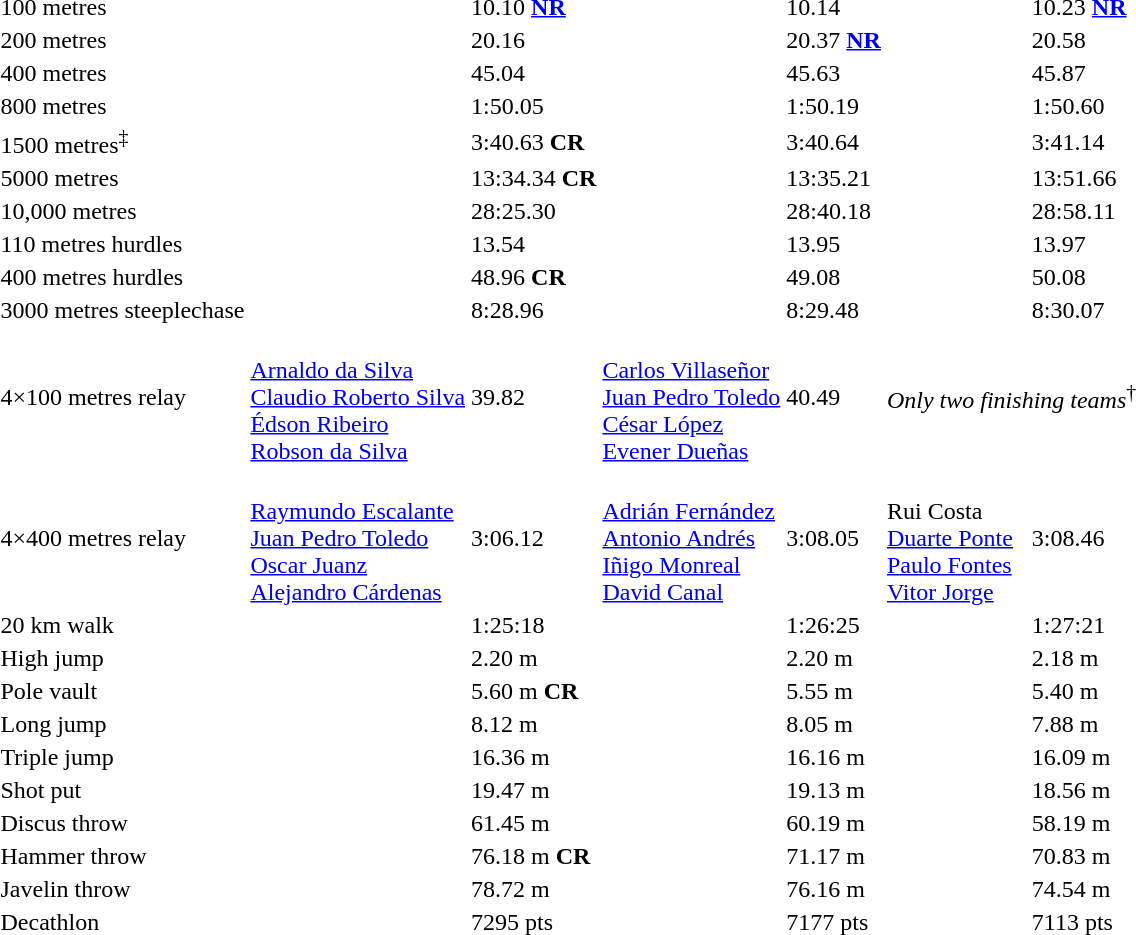<table>
<tr>
<td>100 metres</td>
<td></td>
<td>10.10 <strong><a href='#'>NR</a></strong></td>
<td></td>
<td>10.14</td>
<td></td>
<td>10.23 <strong><a href='#'>NR</a></strong></td>
</tr>
<tr>
<td>200 metres</td>
<td></td>
<td>20.16</td>
<td></td>
<td>20.37 <strong><a href='#'>NR</a></strong></td>
<td></td>
<td>20.58</td>
</tr>
<tr>
<td>400 metres</td>
<td></td>
<td>45.04</td>
<td></td>
<td>45.63</td>
<td></td>
<td>45.87</td>
</tr>
<tr>
<td>800 metres</td>
<td></td>
<td>1:50.05</td>
<td></td>
<td>1:50.19</td>
<td></td>
<td>1:50.60</td>
</tr>
<tr>
<td>1500 metres<sup>‡</sup></td>
<td></td>
<td>3:40.63 <strong>CR</strong></td>
<td></td>
<td>3:40.64</td>
<td></td>
<td>3:41.14</td>
</tr>
<tr>
<td>5000 metres</td>
<td></td>
<td>13:34.34 <strong>CR</strong></td>
<td></td>
<td>13:35.21</td>
<td></td>
<td>13:51.66</td>
</tr>
<tr>
<td>10,000 metres</td>
<td></td>
<td>28:25.30</td>
<td></td>
<td>28:40.18</td>
<td></td>
<td>28:58.11</td>
</tr>
<tr>
<td>110 metres hurdles</td>
<td></td>
<td>13.54</td>
<td></td>
<td>13.95</td>
<td></td>
<td>13.97</td>
</tr>
<tr>
<td>400 metres hurdles</td>
<td></td>
<td>48.96 <strong>CR</strong></td>
<td></td>
<td>49.08</td>
<td></td>
<td>50.08</td>
</tr>
<tr>
<td>3000 metres steeplechase</td>
<td></td>
<td>8:28.96</td>
<td></td>
<td>8:29.48</td>
<td></td>
<td>8:30.07</td>
</tr>
<tr>
<td>4×100 metres relay</td>
<td><br><a href='#'>Arnaldo da Silva</a><br><a href='#'>Claudio Roberto Silva</a><br><a href='#'>Édson Ribeiro</a><br><a href='#'>Robson da Silva</a></td>
<td>39.82</td>
<td><br><a href='#'>Carlos Villaseñor</a><br><a href='#'>Juan Pedro Toledo</a><br><a href='#'>César López</a><br><a href='#'>Evener Dueñas</a></td>
<td>40.49</td>
<td colspan=2><em>Only two finishing teams</em><sup>†</sup></td>
</tr>
<tr>
<td>4×400 metres relay</td>
<td><br><a href='#'>Raymundo Escalante</a><br><a href='#'>Juan Pedro Toledo</a><br><a href='#'>Oscar Juanz</a><br><a href='#'>Alejandro Cárdenas</a></td>
<td>3:06.12</td>
<td><br><a href='#'>Adrián Fernández</a><br><a href='#'>Antonio Andrés</a><br><a href='#'>Iñigo Monreal</a><br><a href='#'>David Canal</a></td>
<td>3:08.05</td>
<td><br>Rui Costa<br><a href='#'>Duarte Ponte</a><br><a href='#'>Paulo Fontes</a><br><a href='#'>Vitor Jorge</a></td>
<td>3:08.46</td>
</tr>
<tr>
<td>20 km walk</td>
<td></td>
<td>1:25:18</td>
<td></td>
<td>1:26:25</td>
<td></td>
<td>1:27:21</td>
</tr>
<tr>
<td>High jump</td>
<td></td>
<td>2.20 m</td>
<td></td>
<td>2.20 m</td>
<td></td>
<td>2.18 m</td>
</tr>
<tr>
<td>Pole vault</td>
<td></td>
<td>5.60 m <strong>CR</strong></td>
<td></td>
<td>5.55 m</td>
<td></td>
<td>5.40 m</td>
</tr>
<tr>
<td>Long jump</td>
<td></td>
<td>8.12 m</td>
<td></td>
<td>8.05 m</td>
<td></td>
<td>7.88 m</td>
</tr>
<tr>
<td>Triple jump</td>
<td></td>
<td>16.36 m</td>
<td></td>
<td>16.16 m</td>
<td></td>
<td>16.09 m</td>
</tr>
<tr>
<td>Shot put</td>
<td></td>
<td>19.47 m</td>
<td></td>
<td>19.13 m</td>
<td></td>
<td>18.56 m</td>
</tr>
<tr>
<td>Discus throw</td>
<td></td>
<td>61.45 m</td>
<td></td>
<td>60.19 m</td>
<td></td>
<td>58.19 m</td>
</tr>
<tr>
<td>Hammer throw</td>
<td></td>
<td>76.18 m <strong>CR</strong></td>
<td></td>
<td>71.17 m</td>
<td></td>
<td>70.83 m</td>
</tr>
<tr>
<td>Javelin throw</td>
<td></td>
<td>78.72 m</td>
<td></td>
<td>76.16 m</td>
<td></td>
<td>74.54 m</td>
</tr>
<tr>
<td>Decathlon</td>
<td></td>
<td>7295 pts</td>
<td></td>
<td>7177 pts</td>
<td></td>
<td>7113 pts</td>
</tr>
</table>
